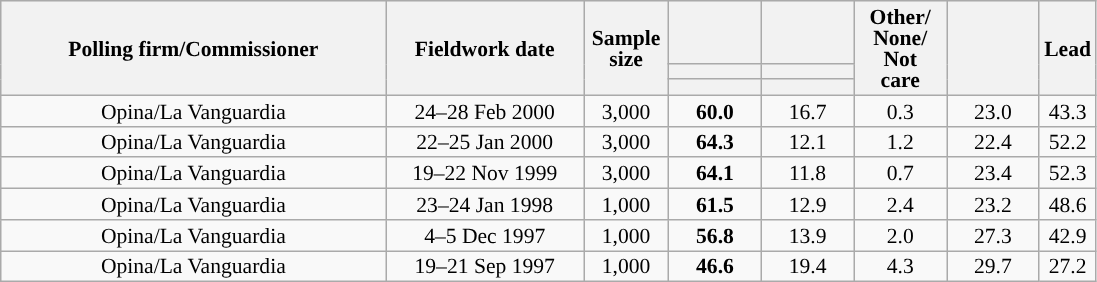<table class="wikitable collapsible" style="text-align:center; font-size:90%; line-height:14px;">
<tr style="height:42px; background-color:#E9E9E9">
<th style="width:250px;" rowspan="3">Polling firm/Commissioner</th>
<th style="width:125px;" rowspan="3">Fieldwork date</th>
<th style="width:50px;" rowspan="3">Sample size</th>
<th style="width:55px;"></th>
<th style="width:55px;"></th>
<th style="width:55px;" rowspan="3">Other/<br>None/<br>Not<br>care</th>
<th style="width:55px;" rowspan="3"></th>
<th style="width:30px;" rowspan="3">Lead</th>
</tr>
<tr>
<th style="color:inherit;background:"></th>
<th style="color:inherit;background:"></th>
</tr>
<tr>
<th></th>
<th></th>
</tr>
<tr>
<td>Opina/La Vanguardia</td>
<td>24–28 Feb 2000</td>
<td>3,000</td>
<td><strong>60.0</strong></td>
<td>16.7</td>
<td>0.3</td>
<td>23.0</td>
<td style="background:">43.3</td>
</tr>
<tr>
<td>Opina/La Vanguardia</td>
<td>22–25 Jan 2000</td>
<td>3,000</td>
<td><strong>64.3</strong></td>
<td>12.1</td>
<td>1.2</td>
<td>22.4</td>
<td style="background:">52.2</td>
</tr>
<tr>
<td>Opina/La Vanguardia</td>
<td>19–22 Nov 1999</td>
<td>3,000</td>
<td><strong>64.1</strong></td>
<td>11.8</td>
<td>0.7</td>
<td>23.4</td>
<td style="background:">52.3</td>
</tr>
<tr>
<td>Opina/La Vanguardia</td>
<td>23–24 Jan 1998</td>
<td>1,000</td>
<td><strong>61.5</strong></td>
<td>12.9</td>
<td>2.4</td>
<td>23.2</td>
<td style="background:">48.6</td>
</tr>
<tr>
<td>Opina/La Vanguardia</td>
<td>4–5 Dec 1997</td>
<td>1,000</td>
<td><strong>56.8</strong></td>
<td>13.9</td>
<td>2.0</td>
<td>27.3</td>
<td style="background:">42.9</td>
</tr>
<tr>
<td>Opina/La Vanguardia</td>
<td>19–21 Sep 1997</td>
<td>1,000</td>
<td><strong>46.6</strong></td>
<td>19.4</td>
<td>4.3</td>
<td>29.7</td>
<td style="background:">27.2</td>
</tr>
</table>
